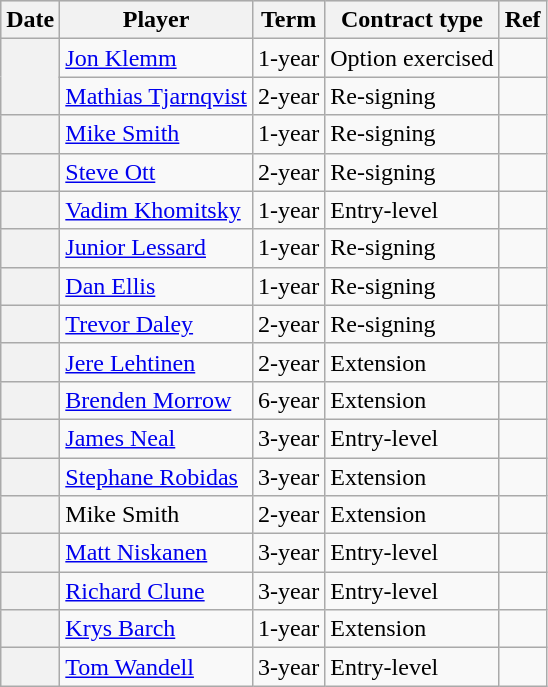<table class="wikitable plainrowheaders">
<tr style="background:#ddd; text-align:center;">
<th>Date</th>
<th>Player</th>
<th>Term</th>
<th>Contract type</th>
<th>Ref</th>
</tr>
<tr>
<th scope="row" rowspan=2></th>
<td><a href='#'>Jon Klemm</a></td>
<td>1-year</td>
<td>Option exercised</td>
<td></td>
</tr>
<tr>
<td><a href='#'>Mathias Tjarnqvist</a></td>
<td>2-year</td>
<td>Re-signing</td>
<td></td>
</tr>
<tr>
<th scope="row"></th>
<td><a href='#'>Mike Smith</a></td>
<td>1-year</td>
<td>Re-signing</td>
<td></td>
</tr>
<tr>
<th scope="row"></th>
<td><a href='#'>Steve Ott</a></td>
<td>2-year</td>
<td>Re-signing</td>
<td></td>
</tr>
<tr>
<th scope="row"></th>
<td><a href='#'>Vadim Khomitsky</a></td>
<td>1-year</td>
<td>Entry-level</td>
<td></td>
</tr>
<tr>
<th scope="row"></th>
<td><a href='#'>Junior Lessard</a></td>
<td>1-year</td>
<td>Re-signing</td>
<td></td>
</tr>
<tr>
<th scope="row"></th>
<td><a href='#'>Dan Ellis</a></td>
<td>1-year</td>
<td>Re-signing</td>
<td></td>
</tr>
<tr>
<th scope="row"></th>
<td><a href='#'>Trevor Daley</a></td>
<td>2-year</td>
<td>Re-signing</td>
<td></td>
</tr>
<tr>
<th scope="row"></th>
<td><a href='#'>Jere Lehtinen</a></td>
<td>2-year</td>
<td>Extension</td>
<td></td>
</tr>
<tr>
<th scope="row"></th>
<td><a href='#'>Brenden Morrow</a></td>
<td>6-year</td>
<td>Extension</td>
<td></td>
</tr>
<tr>
<th scope="row"></th>
<td><a href='#'>James Neal</a></td>
<td>3-year</td>
<td>Entry-level</td>
<td></td>
</tr>
<tr>
<th scope="row"></th>
<td><a href='#'>Stephane Robidas</a></td>
<td>3-year</td>
<td>Extension</td>
<td></td>
</tr>
<tr>
<th scope="row"></th>
<td>Mike Smith</td>
<td>2-year</td>
<td>Extension</td>
<td></td>
</tr>
<tr>
<th scope="row"></th>
<td><a href='#'>Matt Niskanen</a></td>
<td>3-year</td>
<td>Entry-level</td>
<td></td>
</tr>
<tr>
<th scope="row"></th>
<td><a href='#'>Richard Clune</a></td>
<td>3-year</td>
<td>Entry-level</td>
<td></td>
</tr>
<tr>
<th scope="row"></th>
<td><a href='#'>Krys Barch</a></td>
<td>1-year</td>
<td>Extension</td>
<td></td>
</tr>
<tr>
<th scope="row"></th>
<td><a href='#'>Tom Wandell</a></td>
<td>3-year</td>
<td>Entry-level</td>
<td></td>
</tr>
</table>
